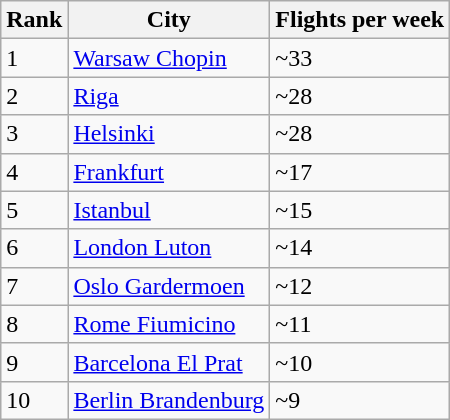<table class="wikitable" width="align=">
<tr>
<th>Rank</th>
<th>City</th>
<th>Flights per week</th>
</tr>
<tr>
<td>1</td>
<td> <a href='#'>Warsaw Chopin</a></td>
<td>~33</td>
</tr>
<tr>
<td>2</td>
<td> <a href='#'>Riga</a></td>
<td>~28</td>
</tr>
<tr>
<td>3</td>
<td> <a href='#'>Helsinki</a></td>
<td>~28</td>
</tr>
<tr>
<td>4</td>
<td> <a href='#'>Frankfurt</a></td>
<td>~17</td>
</tr>
<tr>
<td>5</td>
<td> <a href='#'>Istanbul</a></td>
<td>~15</td>
</tr>
<tr>
<td>6</td>
<td> <a href='#'>London Luton</a></td>
<td>~14</td>
</tr>
<tr>
<td>7</td>
<td> <a href='#'>Oslo Gardermoen</a></td>
<td>~12</td>
</tr>
<tr>
<td>8</td>
<td> <a href='#'>Rome Fiumicino</a></td>
<td>~11</td>
</tr>
<tr>
<td>9</td>
<td> <a href='#'>Barcelona El Prat</a></td>
<td>~10</td>
</tr>
<tr>
<td>10</td>
<td> <a href='#'>Berlin Brandenburg</a></td>
<td>~9</td>
</tr>
</table>
